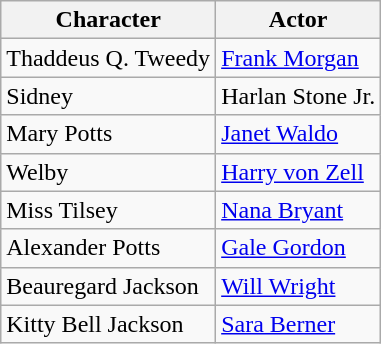<table class="wikitable">
<tr>
<th>Character</th>
<th>Actor</th>
</tr>
<tr>
<td>Thaddeus Q. Tweedy</td>
<td><a href='#'>Frank Morgan</a></td>
</tr>
<tr>
<td>Sidney</td>
<td>Harlan Stone Jr.</td>
</tr>
<tr>
<td>Mary Potts</td>
<td><a href='#'>Janet Waldo</a></td>
</tr>
<tr>
<td>Welby</td>
<td><a href='#'>Harry von Zell</a></td>
</tr>
<tr>
<td>Miss Tilsey</td>
<td><a href='#'>Nana Bryant</a></td>
</tr>
<tr>
<td>Alexander Potts</td>
<td><a href='#'>Gale Gordon</a></td>
</tr>
<tr>
<td>Beauregard Jackson</td>
<td><a href='#'>Will Wright</a></td>
</tr>
<tr>
<td>Kitty Bell Jackson</td>
<td><a href='#'>Sara Berner</a></td>
</tr>
</table>
